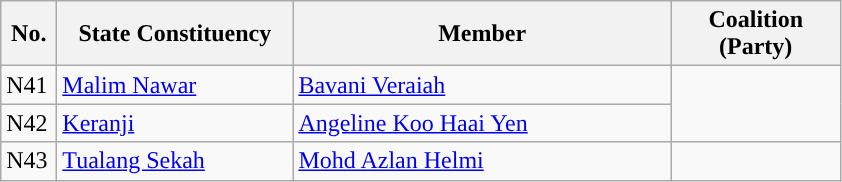<table class="wikitable">
<tr>
<th width="30">No.</th>
<th width="150">State Constituency</th>
<th width="245">Member</th>
<th width="105">Coalition (Party)</th>
</tr>
<tr>
<td>N41</td>
<td><a href='#'>Malim Nawar</a></td>
<td><a href='#'>Bavani Veraiah</a></td>
<td rowspan=2></td>
</tr>
<tr>
<td>N42</td>
<td><a href='#'>Keranji</a></td>
<td><a href='#'>Angeline Koo Haai Yen</a></td>
</tr>
<tr ]>
<td>N43</td>
<td><a href='#'>Tualang Sekah</a></td>
<td><a href='#'>Mohd Azlan Helmi</a></td>
<td></td>
</tr>
</table>
